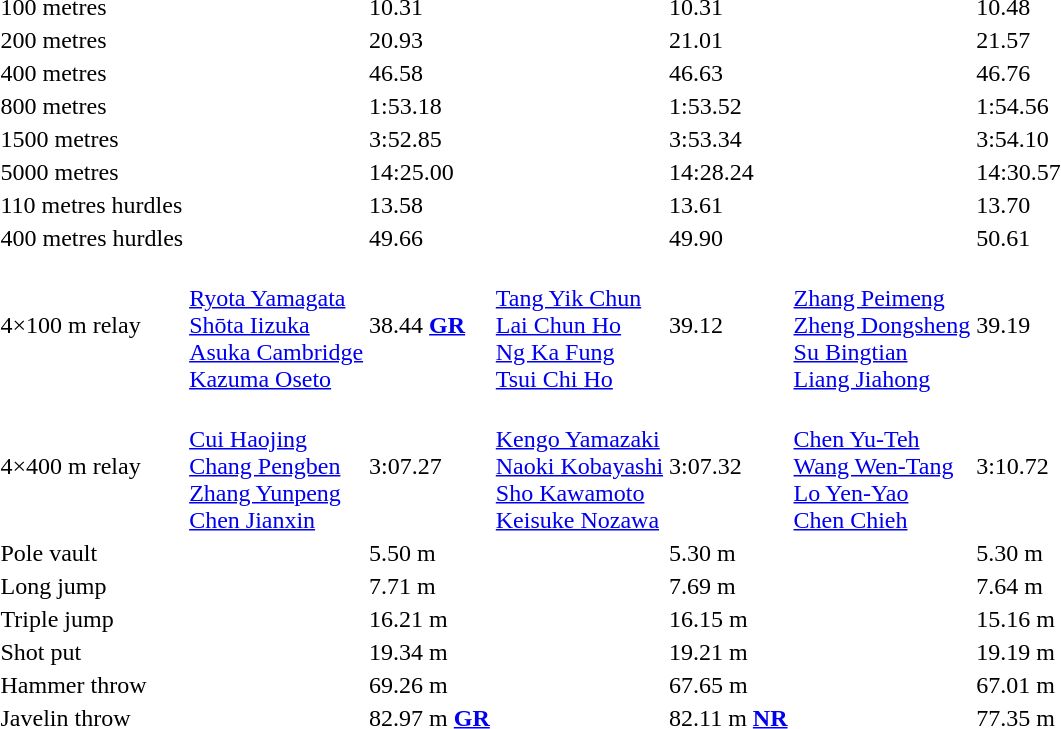<table>
<tr>
<td>100 metres</td>
<td></td>
<td>10.31</td>
<td></td>
<td>10.31</td>
<td></td>
<td>10.48</td>
</tr>
<tr>
<td>200 metres</td>
<td></td>
<td>20.93</td>
<td></td>
<td>21.01</td>
<td></td>
<td>21.57</td>
</tr>
<tr>
<td>400 metres</td>
<td></td>
<td>46.58</td>
<td></td>
<td>46.63</td>
<td></td>
<td>46.76</td>
</tr>
<tr>
<td>800 metres</td>
<td></td>
<td>1:53.18</td>
<td></td>
<td>1:53.52</td>
<td></td>
<td>1:54.56</td>
</tr>
<tr>
<td>1500 metres</td>
<td></td>
<td>3:52.85</td>
<td></td>
<td>3:53.34</td>
<td></td>
<td>3:54.10</td>
</tr>
<tr>
<td>5000 metres</td>
<td></td>
<td>14:25.00</td>
<td></td>
<td>14:28.24</td>
<td></td>
<td>14:30.57</td>
</tr>
<tr>
<td>110 metres hurdles</td>
<td></td>
<td>13.58</td>
<td></td>
<td>13.61</td>
<td></td>
<td>13.70</td>
</tr>
<tr>
<td>400 metres hurdles</td>
<td></td>
<td>49.66</td>
<td></td>
<td>49.90</td>
<td></td>
<td>50.61</td>
</tr>
<tr>
<td>4×100 m relay</td>
<td><br><a href='#'>Ryota Yamagata</a><br><a href='#'>Shōta Iizuka</a><br><a href='#'>Asuka Cambridge</a><br><a href='#'>Kazuma Oseto</a></td>
<td>38.44 <strong><a href='#'>GR</a></strong></td>
<td><br><a href='#'>Tang Yik Chun</a><br><a href='#'>Lai Chun Ho</a><br><a href='#'>Ng Ka Fung</a><br><a href='#'>Tsui Chi Ho</a></td>
<td>39.12</td>
<td><br><a href='#'>Zhang Peimeng</a><br><a href='#'>Zheng Dongsheng</a><br><a href='#'>Su Bingtian</a><br><a href='#'>Liang Jiahong</a></td>
<td>39.19</td>
</tr>
<tr>
<td>4×400 m relay</td>
<td><br><a href='#'>Cui Haojing</a><br><a href='#'>Chang Pengben</a><br><a href='#'>Zhang Yunpeng</a><br><a href='#'>Chen Jianxin</a></td>
<td>3:07.27</td>
<td><br><a href='#'>Kengo Yamazaki</a><br><a href='#'>Naoki Kobayashi</a><br><a href='#'>Sho Kawamoto</a><br><a href='#'>Keisuke Nozawa</a></td>
<td>3:07.32</td>
<td><br><a href='#'>Chen Yu-Teh</a><br><a href='#'>Wang Wen-Tang</a><br><a href='#'>Lo Yen-Yao</a><br><a href='#'>Chen Chieh</a></td>
<td>3:10.72</td>
</tr>
<tr>
<td>Pole vault</td>
<td></td>
<td>5.50 m</td>
<td></td>
<td>5.30 m</td>
<td></td>
<td>5.30 m</td>
</tr>
<tr>
<td>Long jump</td>
<td></td>
<td>7.71 m</td>
<td></td>
<td>7.69 m</td>
<td></td>
<td>7.64 m</td>
</tr>
<tr>
<td>Triple jump</td>
<td></td>
<td>16.21 m</td>
<td></td>
<td>16.15 m</td>
<td></td>
<td>15.16 m</td>
</tr>
<tr>
<td>Shot put</td>
<td></td>
<td>19.34 m</td>
<td></td>
<td>19.21 m</td>
<td></td>
<td>19.19 m</td>
</tr>
<tr>
<td>Hammer throw</td>
<td></td>
<td>69.26 m</td>
<td></td>
<td>67.65 m</td>
<td></td>
<td>67.01 m</td>
</tr>
<tr>
<td>Javelin throw</td>
<td></td>
<td>82.97 m <strong><a href='#'>GR</a></strong></td>
<td></td>
<td>82.11 m <strong><a href='#'>NR</a></strong></td>
<td></td>
<td>77.35 m</td>
</tr>
</table>
